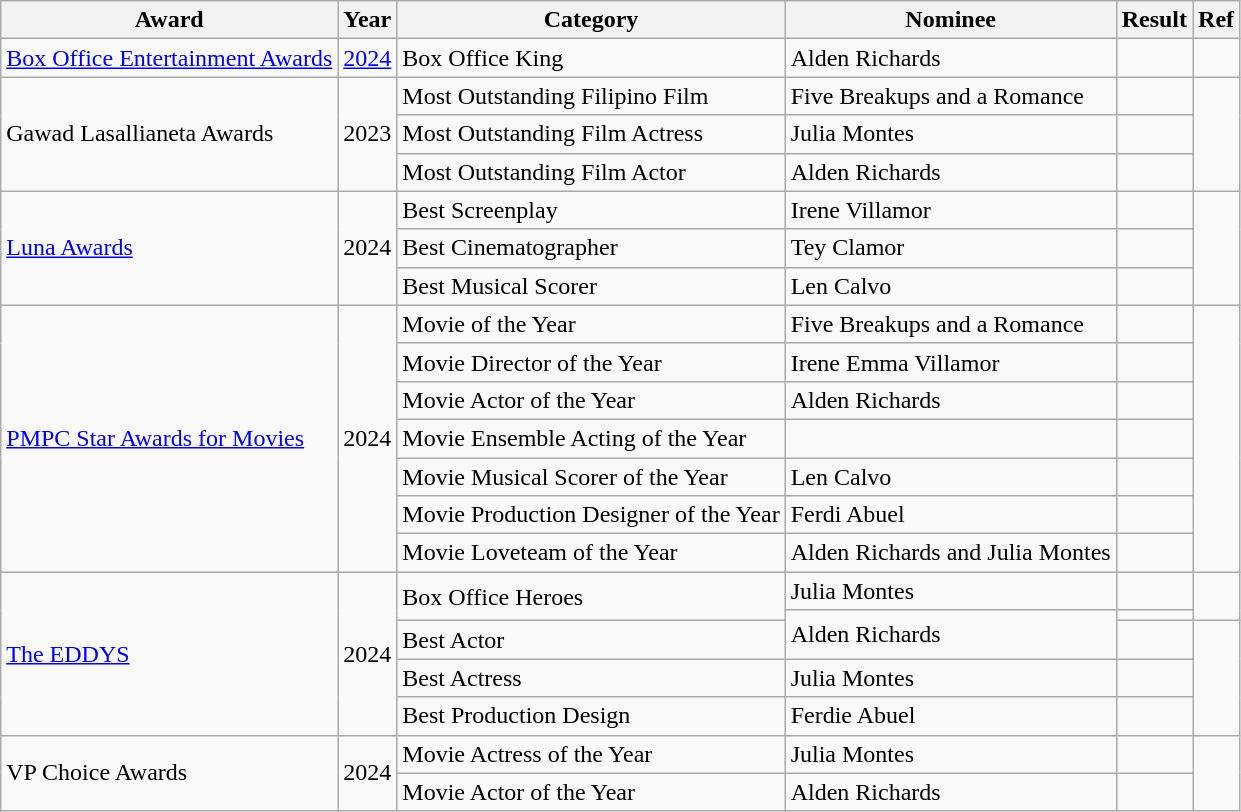<table class="wikitable">
<tr>
<th class="unsortable">Award</th>
<th>Year</th>
<th class="unsortable">Category</th>
<th>Nominee</th>
<th class="unsortable">Result</th>
<th class="unsortable">Ref</th>
</tr>
<tr>
<td><a href='#'>Box Office Entertainment Awards</a></td>
<td><a href='#'>2024</a></td>
<td>Box Office King</td>
<td>Alden Richards</td>
<td></td>
<td></td>
</tr>
<tr>
<td rowspan="3">Gawad Lasallianeta  Awards</td>
<td rowspan="3">2023</td>
<td>Most Outstanding Filipino Film</td>
<td>Five Breakups and a Romance</td>
<td></td>
<td rowspan="3"></td>
</tr>
<tr>
<td>Most Outstanding Film Actress</td>
<td>Julia Montes</td>
<td></td>
</tr>
<tr>
<td>Most Outstanding Film Actor</td>
<td>Alden Richards</td>
<td></td>
</tr>
<tr>
<td rowspan="3"><a href='#'>Luna Awards</a></td>
<td rowspan="3">2024</td>
<td>Best Screenplay</td>
<td>Irene Villamor</td>
<td></td>
<td rowspan="3"></td>
</tr>
<tr>
<td>Best Cinematographer</td>
<td>Tey Clamor</td>
<td></td>
</tr>
<tr>
<td>Best Musical Scorer</td>
<td>Len Calvo</td>
<td></td>
</tr>
<tr>
<td rowspan="7"><a href='#'>PMPC Star Awards for Movies</a></td>
<td rowspan="7">2024</td>
<td>Movie of the Year</td>
<td>Five Breakups and a Romance</td>
<td></td>
<td rowspan="7"></td>
</tr>
<tr>
<td>Movie Director of the Year</td>
<td>Irene Emma Villamor</td>
<td></td>
</tr>
<tr>
<td>Movie Actor of the Year</td>
<td>Alden Richards</td>
<td></td>
</tr>
<tr>
<td>Movie Ensemble Acting of the Year</td>
<td></td>
<td></td>
</tr>
<tr>
<td>Movie Musical Scorer of the Year</td>
<td>Len Calvo</td>
<td></td>
</tr>
<tr>
<td>Movie Production Designer of the Year</td>
<td>Ferdi Abuel</td>
<td></td>
</tr>
<tr>
<td>Movie Loveteam of the Year</td>
<td>Alden Richards and Julia Montes</td>
<td></td>
</tr>
<tr>
<td rowspan="5"><a href='#'>The EDDYS</a></td>
<td rowspan="5">2024</td>
<td rowspan="2">Box Office Heroes</td>
<td>Julia Montes</td>
<td></td>
<td rowspan="2"></td>
</tr>
<tr>
<td rowspan="2">Alden Richards</td>
<td></td>
</tr>
<tr>
<td>Best Actor</td>
<td></td>
<td rowspan="3"></td>
</tr>
<tr>
<td>Best Actress</td>
<td>Julia Montes</td>
<td></td>
</tr>
<tr>
<td>Best Production Design</td>
<td>Ferdie Abuel</td>
<td></td>
</tr>
<tr>
<td rowspan="2">VP Choice Awards</td>
<td rowspan="2">2024</td>
<td>Movie Actress of the Year</td>
<td>Julia Montes</td>
<td></td>
<td rowspan="2"></td>
</tr>
<tr>
<td>Movie Actor of the Year</td>
<td>Alden Richards</td>
<td></td>
</tr>
</table>
